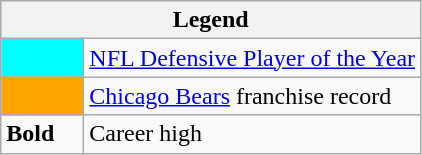<table class="wikitable mw-collapsible">
<tr>
<th colspan="2">Legend</th>
</tr>
<tr>
<td style="background:#00ffff; width:3em;"></td>
<td><a href='#'>NFL Defensive Player of the Year</a></td>
</tr>
<tr>
<td style="background:orange; width:3em;"></td>
<td><a href='#'>Chicago Bears</a> franchise record</td>
</tr>
<tr>
<td><strong>Bold</strong></td>
<td>Career high</td>
</tr>
</table>
